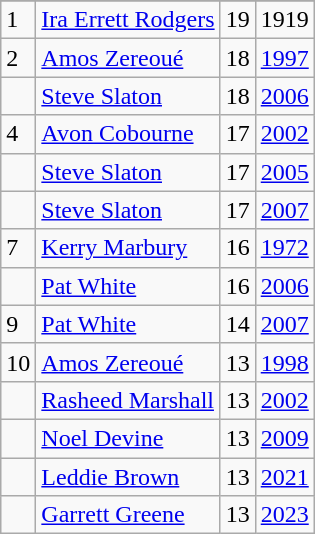<table class="wikitable">
<tr>
</tr>
<tr>
<td>1</td>
<td><a href='#'>Ira Errett Rodgers</a></td>
<td>19</td>
<td>1919</td>
</tr>
<tr>
<td>2</td>
<td><a href='#'>Amos Zereoué</a></td>
<td>18</td>
<td><a href='#'>1997</a></td>
</tr>
<tr>
<td></td>
<td><a href='#'>Steve Slaton</a></td>
<td>18</td>
<td><a href='#'>2006</a></td>
</tr>
<tr>
<td>4</td>
<td><a href='#'>Avon Cobourne</a></td>
<td>17</td>
<td><a href='#'>2002</a></td>
</tr>
<tr>
<td></td>
<td><a href='#'>Steve Slaton</a></td>
<td>17</td>
<td><a href='#'>2005</a></td>
</tr>
<tr>
<td></td>
<td><a href='#'>Steve Slaton</a></td>
<td>17</td>
<td><a href='#'>2007</a></td>
</tr>
<tr>
<td>7</td>
<td><a href='#'>Kerry Marbury</a></td>
<td>16</td>
<td><a href='#'>1972</a></td>
</tr>
<tr>
<td></td>
<td><a href='#'>Pat White</a></td>
<td>16</td>
<td><a href='#'>2006</a></td>
</tr>
<tr>
<td>9</td>
<td><a href='#'>Pat White</a></td>
<td>14</td>
<td><a href='#'>2007</a></td>
</tr>
<tr>
<td>10</td>
<td><a href='#'>Amos Zereoué</a></td>
<td>13</td>
<td><a href='#'>1998</a></td>
</tr>
<tr>
<td></td>
<td><a href='#'>Rasheed Marshall</a></td>
<td>13</td>
<td><a href='#'>2002</a></td>
</tr>
<tr>
<td></td>
<td><a href='#'>Noel Devine</a></td>
<td>13</td>
<td><a href='#'>2009</a></td>
</tr>
<tr>
<td></td>
<td><a href='#'>Leddie Brown</a></td>
<td>13</td>
<td><a href='#'>2021</a></td>
</tr>
<tr>
<td></td>
<td><a href='#'>Garrett Greene</a></td>
<td>13</td>
<td><a href='#'>2023</a></td>
</tr>
</table>
